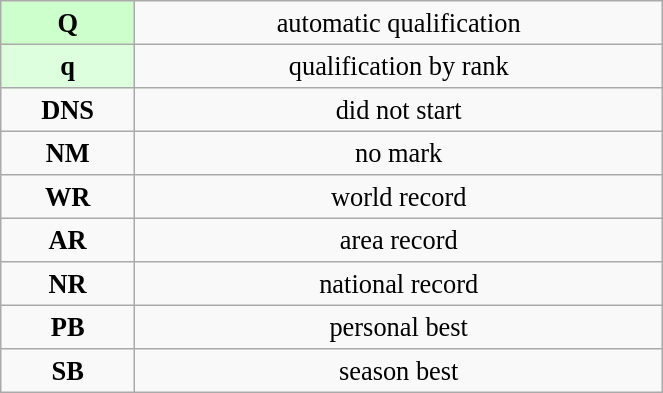<table class="wikitable" style=" text-align:center; font-size:110%;" width="35%">
<tr>
<td bgcolor="ccffcc"><strong>Q</strong></td>
<td>automatic qualification</td>
</tr>
<tr>
<td bgcolor="ddffdd"><strong>q</strong></td>
<td>qualification by rank</td>
</tr>
<tr>
<td><strong>DNS</strong></td>
<td>did not start</td>
</tr>
<tr>
<td><strong>NM</strong></td>
<td>no mark</td>
</tr>
<tr>
<td><strong>WR</strong></td>
<td>world record</td>
</tr>
<tr>
<td><strong>AR</strong></td>
<td>area record</td>
</tr>
<tr>
<td><strong>NR</strong></td>
<td>national record</td>
</tr>
<tr>
<td><strong>PB</strong></td>
<td>personal best</td>
</tr>
<tr>
<td><strong>SB</strong></td>
<td>season best</td>
</tr>
</table>
